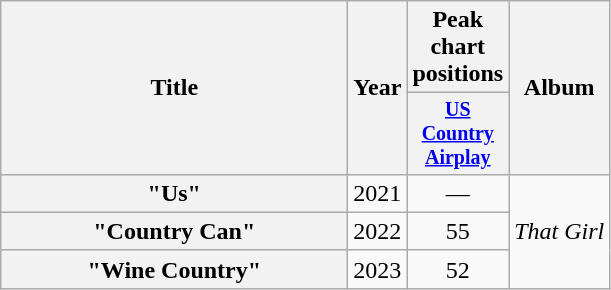<table class="wikitable plainrowheaders" style="text-align:center;">
<tr>
<th rowspan="2" style="width:14em;">Title</th>
<th rowspan="2">Year</th>
<th colspan="1">Peak chart positions</th>
<th rowspan="2">Album</th>
</tr>
<tr style="font-size:smaller;">
<th width="45"><a href='#'>US Country Airplay</a><br></th>
</tr>
<tr>
<th scope="row">"Us"</th>
<td>2021</td>
<td>—</td>
<td rowspan="3"><em>That Girl</em></td>
</tr>
<tr>
<th scope="row">"Country Can"</th>
<td>2022</td>
<td>55</td>
</tr>
<tr>
<th scope="row">"Wine Country"</th>
<td>2023</td>
<td>52</td>
</tr>
</table>
